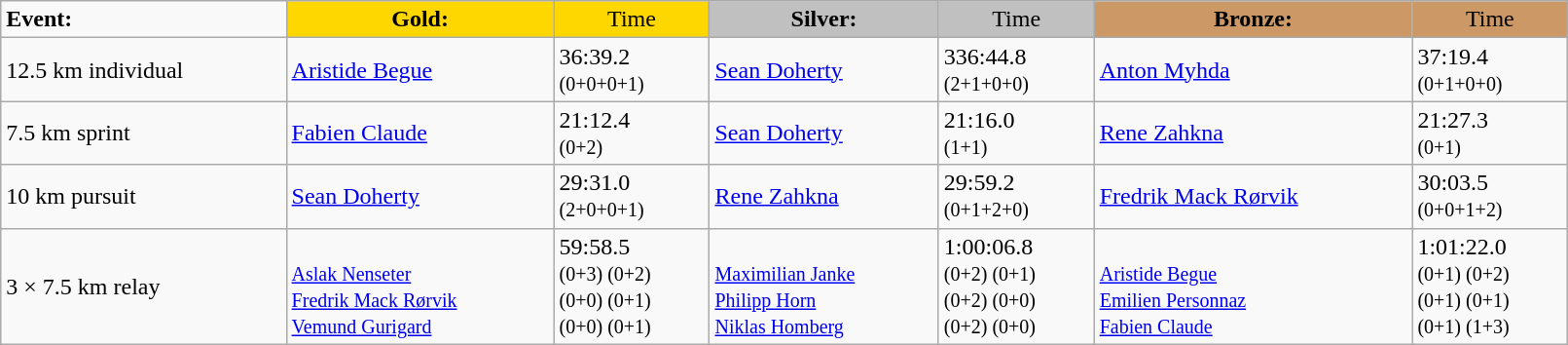<table class="wikitable" width=85%>
<tr>
<td><strong>Event:</strong></td>
<td style="text-align:center;background-color:gold;"><strong>Gold:</strong></td>
<td style="text-align:center;background-color:gold;">Time</td>
<td style="text-align:center;background-color:silver;"><strong>Silver:</strong></td>
<td style="text-align:center;background-color:silver;">Time</td>
<td style="text-align:center;background-color:#CC9966;"><strong>Bronze:</strong></td>
<td style="text-align:center;background-color:#CC9966;">Time</td>
</tr>
<tr>
<td>12.5 km individual<br><em></em></td>
<td><a href='#'>Aristide Begue</a><br><small></small></td>
<td>36:39.2<br><small>(0+0+0+1)</small></td>
<td><a href='#'>Sean Doherty</a><br><small></small></td>
<td>336:44.8<br><small>(2+1+0+0)</small></td>
<td><a href='#'>Anton Myhda</a><br><small></small></td>
<td>37:19.4<br><small>(0+1+0+0)</small></td>
</tr>
<tr>
<td>7.5 km sprint<br><em></em></td>
<td><a href='#'>Fabien Claude</a><br><small></small></td>
<td>21:12.4<br><small>(0+2)</small></td>
<td><a href='#'>Sean Doherty</a><br><small></small></td>
<td>21:16.0<br><small>(1+1)</small></td>
<td><a href='#'>Rene Zahkna</a><br><small></small></td>
<td>21:27.3<br><small>(0+1)</small></td>
</tr>
<tr>
<td>10 km pursuit<br><em></em></td>
<td><a href='#'>Sean Doherty</a><br><small></small></td>
<td>29:31.0<br><small>(2+0+0+1)</small></td>
<td><a href='#'>Rene Zahkna</a><br><small></small></td>
<td>29:59.2<br><small>(0+1+2+0)</small></td>
<td><a href='#'>Fredrik Mack Rørvik</a><br><small></small></td>
<td>30:03.5<br><small>(0+0+1+2)</small></td>
</tr>
<tr>
<td>3 × 7.5 km relay<br><em></em></td>
<td>  <br><small><a href='#'>Aslak Nenseter</a><br><a href='#'>Fredrik Mack Rørvik</a><br><a href='#'>Vemund Gurigard</a> </small></td>
<td>59:58.5<br><small>(0+3) (0+2)<br>(0+0) (0+1)<br>(0+0) (0+1)</small></td>
<td> <br><small><a href='#'>Maximilian Janke</a><br><a href='#'>Philipp Horn</a><br><a href='#'>Niklas Homberg</a></small></td>
<td>1:00:06.8<br><small>(0+2) (0+1)<br>(0+2) (0+0)<br>(0+2) (0+0)</small></td>
<td> <br><small><a href='#'>Aristide Begue</a><br><a href='#'>Emilien Personnaz</a><br><a href='#'>Fabien Claude</a></small></td>
<td>1:01:22.0<br><small>(0+1) (0+2)<br>(0+1) (0+1)<br>(0+1) (1+3)</small></td>
</tr>
</table>
